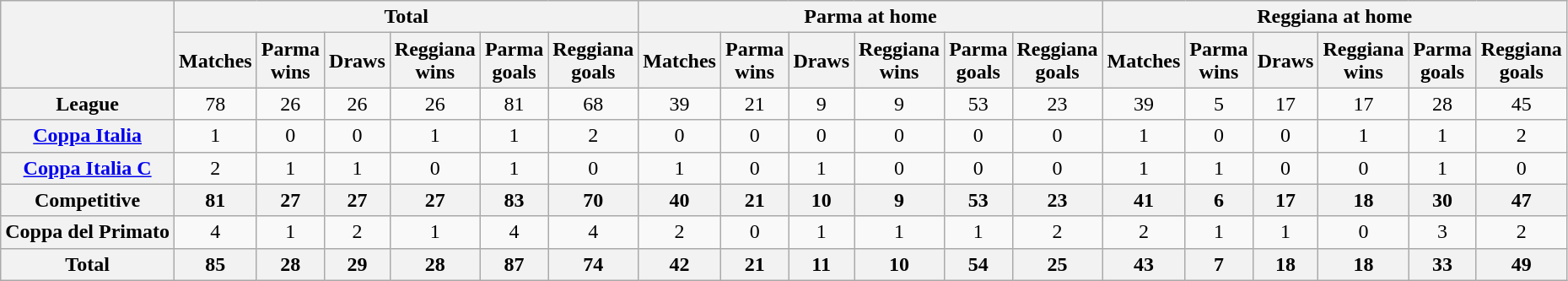<table class="wikitable" style="text-align:center;">
<tr>
<th rowspan="2"></th>
<th colspan="6">Total</th>
<th colspan="6">Parma at home</th>
<th colspan="6">Reggiana at home</th>
</tr>
<tr>
<th>Matches</th>
<th>Parma<br>wins</th>
<th>Draws</th>
<th>Reggiana<br>wins</th>
<th>Parma<br>goals</th>
<th>Reggiana<br>goals</th>
<th>Matches</th>
<th>Parma<br>wins</th>
<th>Draws</th>
<th>Reggiana<br>wins</th>
<th>Parma<br>goals</th>
<th>Reggiana<br>goals</th>
<th>Matches</th>
<th>Parma<br>wins</th>
<th>Draws</th>
<th>Reggiana<br>wins</th>
<th>Parma<br>goals</th>
<th>Reggiana<br>goals</th>
</tr>
<tr>
<th>League</th>
<td>78</td>
<td>26</td>
<td>26</td>
<td>26</td>
<td>81</td>
<td>68</td>
<td>39</td>
<td>21</td>
<td>9</td>
<td>9</td>
<td>53</td>
<td>23</td>
<td>39</td>
<td>5</td>
<td>17</td>
<td>17</td>
<td>28</td>
<td>45</td>
</tr>
<tr>
<th><a href='#'>Coppa Italia</a></th>
<td>1</td>
<td>0</td>
<td>0</td>
<td>1</td>
<td>1</td>
<td>2</td>
<td>0</td>
<td>0</td>
<td>0</td>
<td>0</td>
<td>0</td>
<td>0</td>
<td>1</td>
<td>0</td>
<td>0</td>
<td>1</td>
<td>1</td>
<td>2</td>
</tr>
<tr>
<th><a href='#'>Coppa Italia C</a></th>
<td>2</td>
<td>1</td>
<td>1</td>
<td>0</td>
<td>1</td>
<td>0</td>
<td>1</td>
<td>0</td>
<td>1</td>
<td>0</td>
<td>0</td>
<td>0</td>
<td>1</td>
<td>1</td>
<td>0</td>
<td>0</td>
<td>1</td>
<td>0</td>
</tr>
<tr>
<th>Competitive</th>
<th>81</th>
<th>27</th>
<th>27</th>
<th>27</th>
<th>83</th>
<th>70</th>
<th>40</th>
<th>21</th>
<th>10</th>
<th>9</th>
<th>53</th>
<th>23</th>
<th>41</th>
<th>6</th>
<th>17</th>
<th>18</th>
<th>30</th>
<th>47</th>
</tr>
<tr>
<th>Coppa del Primato</th>
<td>4</td>
<td>1</td>
<td>2</td>
<td>1</td>
<td>4</td>
<td>4</td>
<td>2</td>
<td>0</td>
<td>1</td>
<td>1</td>
<td>1</td>
<td>2</td>
<td>2</td>
<td>1</td>
<td>1</td>
<td>0</td>
<td>3</td>
<td>2</td>
</tr>
<tr>
<th>Total</th>
<th>85</th>
<th>28</th>
<th>29</th>
<th>28</th>
<th>87</th>
<th>74</th>
<th>42</th>
<th>21</th>
<th>11</th>
<th>10</th>
<th>54</th>
<th>25</th>
<th>43</th>
<th>7</th>
<th>18</th>
<th>18</th>
<th>33</th>
<th>49</th>
</tr>
</table>
